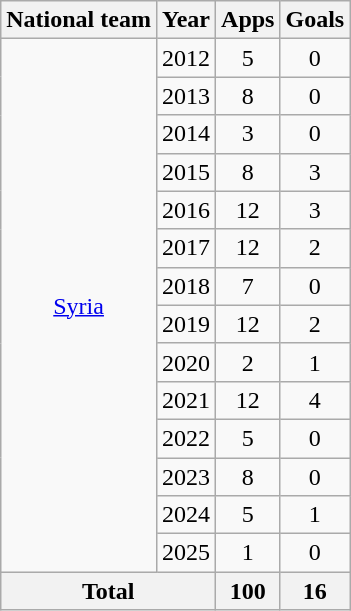<table class="wikitable" style="text-align:center">
<tr>
<th>National team</th>
<th>Year</th>
<th>Apps</th>
<th>Goals</th>
</tr>
<tr>
<td rowspan="14"><a href='#'>Syria</a></td>
<td>2012</td>
<td>5</td>
<td>0</td>
</tr>
<tr>
<td>2013</td>
<td>8</td>
<td>0</td>
</tr>
<tr>
<td>2014</td>
<td>3</td>
<td>0</td>
</tr>
<tr>
<td>2015</td>
<td>8</td>
<td>3</td>
</tr>
<tr>
<td>2016</td>
<td>12</td>
<td>3</td>
</tr>
<tr>
<td>2017</td>
<td>12</td>
<td>2</td>
</tr>
<tr>
<td>2018</td>
<td>7</td>
<td>0</td>
</tr>
<tr>
<td>2019</td>
<td>12</td>
<td>2</td>
</tr>
<tr>
<td>2020</td>
<td>2</td>
<td>1</td>
</tr>
<tr>
<td>2021</td>
<td>12</td>
<td>4</td>
</tr>
<tr>
<td>2022</td>
<td>5</td>
<td>0</td>
</tr>
<tr>
<td>2023</td>
<td>8</td>
<td>0</td>
</tr>
<tr>
<td>2024</td>
<td>5</td>
<td>1</td>
</tr>
<tr>
<td>2025</td>
<td>1</td>
<td>0</td>
</tr>
<tr>
<th colspan="2">Total</th>
<th>100</th>
<th>16</th>
</tr>
</table>
